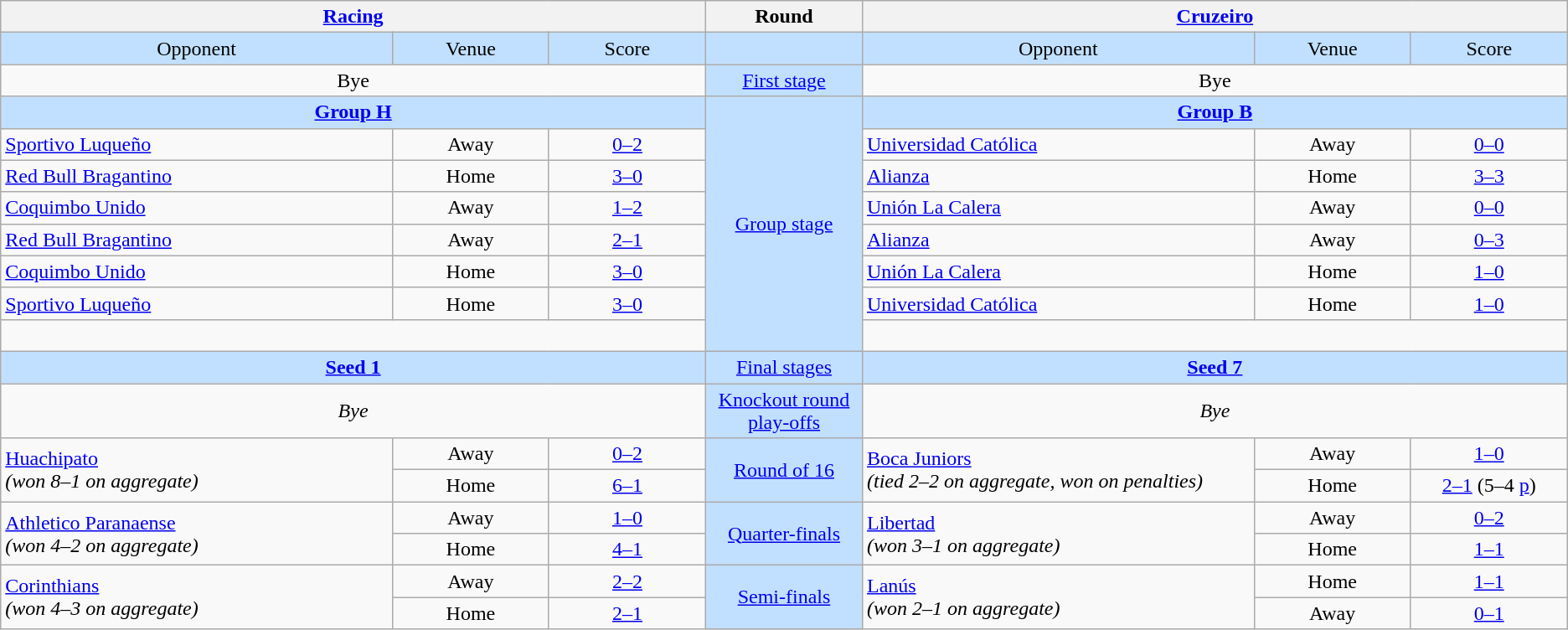<table class="wikitable" style="text-align: center;">
<tr>
<th colspan=3> <a href='#'>Racing</a></th>
<th>Round</th>
<th colspan=3> <a href='#'>Cruzeiro</a></th>
</tr>
<tr bgcolor=#c1e0ff>
<td width=25%>Opponent</td>
<td width=10%>Venue</td>
<td width=10%>Score</td>
<td width=10%></td>
<td width=25%>Opponent</td>
<td width=10%>Venue</td>
<td width=10%>Score</td>
</tr>
<tr>
<td colspan=3>Bye</td>
<td bgcolor=#c1e0ff><a href='#'>First stage</a></td>
<td colspan=3>Bye</td>
</tr>
<tr>
<td colspan=3 bgcolor=#c1e0ff><strong><a href='#'>Group H</a></strong></td>
<td rowspan=8 bgcolor=#c1e0ff><a href='#'>Group stage</a></td>
<td colspan=3 bgcolor=#c1e0ff><strong><a href='#'>Group B</a></strong></td>
</tr>
<tr>
<td align=left> <a href='#'>Sportivo Luqueño</a></td>
<td>Away</td>
<td><a href='#'>0–2</a></td>
<td align=left> <a href='#'>Universidad Católica</a></td>
<td>Away</td>
<td><a href='#'>0–0</a></td>
</tr>
<tr>
<td align=left> <a href='#'>Red Bull Bragantino</a></td>
<td>Home</td>
<td><a href='#'>3–0</a></td>
<td align=left> <a href='#'>Alianza</a></td>
<td>Home</td>
<td><a href='#'>3–3</a></td>
</tr>
<tr>
<td align=left> <a href='#'>Coquimbo Unido</a></td>
<td>Away</td>
<td><a href='#'>1–2</a></td>
<td align=left> <a href='#'>Unión La Calera</a></td>
<td>Away</td>
<td><a href='#'>0–0</a></td>
</tr>
<tr>
<td align=left> <a href='#'>Red Bull Bragantino</a></td>
<td>Away</td>
<td><a href='#'>2–1</a></td>
<td align=left> <a href='#'>Alianza</a></td>
<td>Away</td>
<td><a href='#'>0–3</a></td>
</tr>
<tr>
<td align=left> <a href='#'>Coquimbo Unido</a></td>
<td>Home</td>
<td><a href='#'>3–0</a></td>
<td align=left> <a href='#'>Unión La Calera</a></td>
<td>Home</td>
<td><a href='#'>1–0</a></td>
</tr>
<tr>
<td align=left> <a href='#'>Sportivo Luqueño</a></td>
<td>Home</td>
<td><a href='#'>3–0</a></td>
<td align=left> <a href='#'>Universidad Católica</a></td>
<td>Home</td>
<td><a href='#'>1–0</a></td>
</tr>
<tr>
<td colspan=3 align=center valign=top><br></td>
<td colspan=3 align=center valign=top><br></td>
</tr>
<tr>
<td colspan=3 bgcolor=#c1e0ff><strong><a href='#'>Seed 1</a></strong></td>
<td bgcolor=#c1e0ff><a href='#'>Final stages</a></td>
<td colspan=3 bgcolor=#c1e0ff><strong><a href='#'>Seed 7</a></strong></td>
</tr>
<tr>
<td colspan=3><em>Bye</em></td>
<td bgcolor=#c1e0ff><a href='#'>Knockout round play-offs</a></td>
<td colspan=3><em>Bye</em></td>
</tr>
<tr>
<td rowspan=2 align=left> <a href='#'>Huachipato</a><br><em>(won 8–1 on aggregate)</em></td>
<td>Away</td>
<td><a href='#'>0–2</a></td>
<td rowspan=2 bgcolor=#c1e0ff><a href='#'>Round of 16</a></td>
<td rowspan=2 align=left> <a href='#'>Boca Juniors</a><br><em>(tied 2–2 on aggregate, won on penalties)</em></td>
<td>Away</td>
<td><a href='#'>1–0</a></td>
</tr>
<tr>
<td>Home</td>
<td><a href='#'>6–1</a></td>
<td>Home</td>
<td><a href='#'>2–1</a> (5–4 <a href='#'>p</a>)</td>
</tr>
<tr>
<td rowspan=2 align=left> <a href='#'>Athletico Paranaense</a><br><em>(won 4–2 on aggregate)</em></td>
<td>Away</td>
<td><a href='#'>1–0</a></td>
<td rowspan=2 bgcolor=#c1e0ff><a href='#'>Quarter-finals</a></td>
<td rowspan=2 align=left> <a href='#'>Libertad</a><br><em>(won 3–1 on aggregate)</em></td>
<td>Away</td>
<td><a href='#'>0–2</a></td>
</tr>
<tr>
<td>Home</td>
<td><a href='#'>4–1</a></td>
<td>Home</td>
<td><a href='#'>1–1</a></td>
</tr>
<tr>
<td rowspan=2 align=left> <a href='#'>Corinthians</a><br><em>(won 4–3 on aggregate)</em></td>
<td>Away</td>
<td><a href='#'>2–2</a></td>
<td rowspan=2 bgcolor=#c1e0ff><a href='#'>Semi-finals</a></td>
<td rowspan=2 align=left> <a href='#'>Lanús</a><br><em>(won 2–1 on aggregate)</em></td>
<td>Home</td>
<td><a href='#'>1–1</a></td>
</tr>
<tr>
<td>Home</td>
<td><a href='#'>2–1</a></td>
<td>Away</td>
<td><a href='#'>0–1</a></td>
</tr>
</table>
